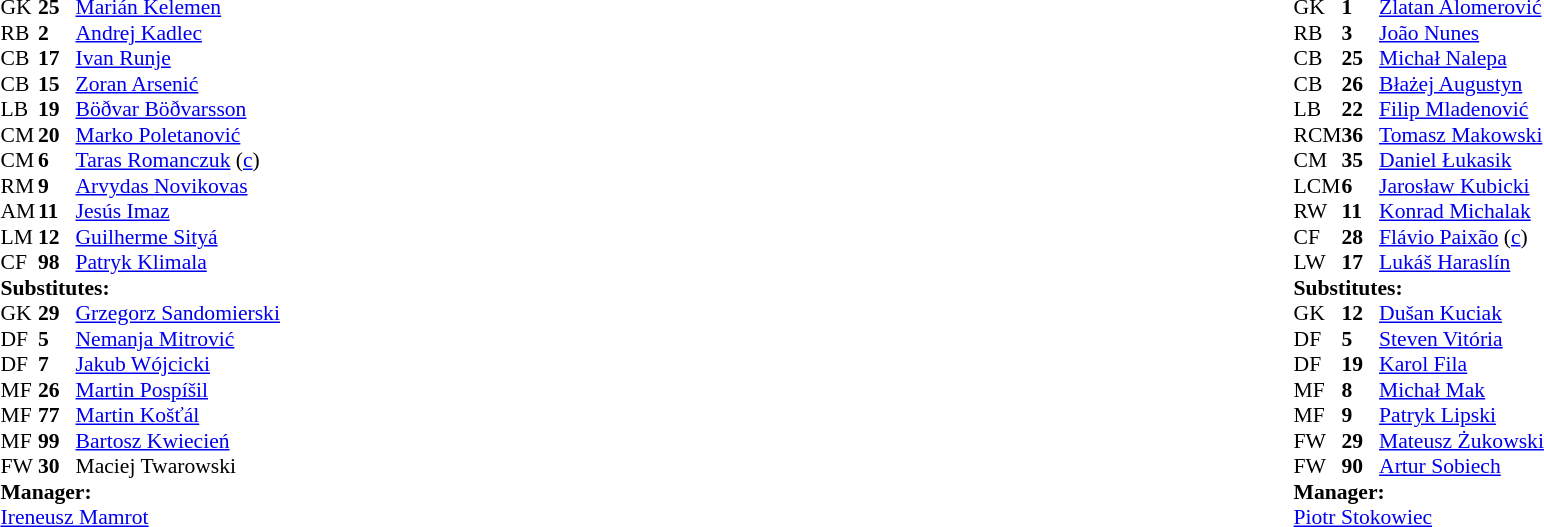<table width="100%">
<tr>
<td valign="top" width="50%"><br><table style="font-size: 90%" cellspacing="0" cellpadding="0">
<tr>
<td colspan="4"></td>
</tr>
<tr>
<th width=25></th>
<th width=25></th>
</tr>
<tr>
<td>GK</td>
<td><strong>25</strong></td>
<td> <a href='#'>Marián Kelemen</a></td>
</tr>
<tr>
<td>RB</td>
<td><strong>2</strong></td>
<td> <a href='#'>Andrej Kadlec</a></td>
<td></td>
<td></td>
</tr>
<tr>
<td>CB</td>
<td><strong>17</strong></td>
<td> <a href='#'>Ivan Runje</a></td>
</tr>
<tr>
<td>CB</td>
<td><strong>15</strong></td>
<td> <a href='#'>Zoran Arsenić</a></td>
<td></td>
</tr>
<tr>
<td>LB</td>
<td><strong>19</strong></td>
<td> <a href='#'>Böðvar Böðvarsson</a></td>
</tr>
<tr>
<td>CM</td>
<td><strong>20</strong></td>
<td> <a href='#'>Marko Poletanović</a></td>
<td></td>
<td></td>
</tr>
<tr>
<td>CM</td>
<td><strong>6</strong></td>
<td> <a href='#'>Taras Romanczuk</a> (<a href='#'>c</a>)</td>
</tr>
<tr>
<td>RM</td>
<td><strong>9</strong></td>
<td> <a href='#'>Arvydas Novikovas</a></td>
</tr>
<tr>
<td>AM</td>
<td><strong>11</strong></td>
<td> <a href='#'>Jesús Imaz</a></td>
</tr>
<tr>
<td>LM</td>
<td><strong>12</strong></td>
<td> <a href='#'>Guilherme Sityá</a></td>
</tr>
<tr>
<td>CF</td>
<td><strong>98</strong></td>
<td> <a href='#'>Patryk Klimala</a></td>
</tr>
<tr>
<td colspan=3><strong>Substitutes:</strong></td>
</tr>
<tr>
<td>GK</td>
<td><strong>29</strong></td>
<td> <a href='#'>Grzegorz Sandomierski</a></td>
</tr>
<tr>
<td>DF</td>
<td><strong>5</strong></td>
<td> <a href='#'>Nemanja Mitrović</a></td>
</tr>
<tr>
<td>DF</td>
<td><strong>7</strong></td>
<td> <a href='#'>Jakub Wójcicki</a></td>
<td></td>
<td></td>
</tr>
<tr>
<td>MF</td>
<td><strong>26</strong></td>
<td> <a href='#'>Martin Pospíšil</a></td>
</tr>
<tr>
<td>MF</td>
<td><strong>77</strong></td>
<td> <a href='#'>Martin Košťál</a></td>
</tr>
<tr>
<td>MF</td>
<td><strong>99</strong></td>
<td> <a href='#'>Bartosz Kwiecień</a></td>
<td></td>
<td></td>
</tr>
<tr>
<td>FW</td>
<td><strong>30</strong></td>
<td> Maciej Twarowski</td>
</tr>
<tr>
<td colspan=3><strong>Manager:</strong></td>
</tr>
<tr>
<td colspan=4> <a href='#'>Ireneusz Mamrot</a></td>
</tr>
</table>
</td>
<td valign="top"></td>
<td valign="top" width="50%"><br><table style="font-size: 90%" cellspacing="0" cellpadding="0" align=center>
<tr>
<td colspan="4"></td>
</tr>
<tr>
<th width=25></th>
<th width=25></th>
</tr>
<tr>
<td>GK</td>
<td><strong>1</strong></td>
<td> <a href='#'>Zlatan Alomerović</a></td>
</tr>
<tr>
<td>RB</td>
<td><strong>3</strong></td>
<td> <a href='#'>João Nunes</a></td>
</tr>
<tr>
<td>CB</td>
<td><strong>25</strong></td>
<td> <a href='#'>Michał Nalepa</a></td>
</tr>
<tr>
<td>CB</td>
<td><strong>26</strong></td>
<td> <a href='#'>Błażej Augustyn</a></td>
<td></td>
</tr>
<tr>
<td>LB</td>
<td><strong>22</strong></td>
<td> <a href='#'>Filip Mladenović</a></td>
</tr>
<tr>
<td>RCM</td>
<td><strong>36</strong></td>
<td> <a href='#'>Tomasz Makowski</a></td>
</tr>
<tr>
<td>CM</td>
<td><strong>35</strong></td>
<td> <a href='#'>Daniel Łukasik</a></td>
<td></td>
<td></td>
</tr>
<tr>
<td>LCM</td>
<td><strong>6</strong></td>
<td> <a href='#'>Jarosław Kubicki</a></td>
</tr>
<tr>
<td>RW</td>
<td><strong>11</strong></td>
<td> <a href='#'>Konrad Michalak</a></td>
<td></td>
<td></td>
</tr>
<tr>
<td>CF</td>
<td><strong>28</strong></td>
<td> <a href='#'>Flávio Paixão</a> (<a href='#'>c</a>)</td>
</tr>
<tr>
<td>LW</td>
<td><strong>17</strong></td>
<td> <a href='#'>Lukáš Haraslín</a></td>
<td></td>
<td></td>
</tr>
<tr>
<td colspan=3><strong>Substitutes:</strong></td>
</tr>
<tr>
<td>GK</td>
<td><strong>12</strong></td>
<td> <a href='#'>Dušan Kuciak</a></td>
</tr>
<tr>
<td>DF</td>
<td><strong>5</strong></td>
<td> <a href='#'>Steven Vitória</a></td>
<td></td>
<td></td>
</tr>
<tr>
<td>DF</td>
<td><strong>19</strong></td>
<td> <a href='#'>Karol Fila</a></td>
</tr>
<tr>
<td>MF</td>
<td><strong>8</strong></td>
<td> <a href='#'>Michał Mak</a></td>
</tr>
<tr>
<td>MF</td>
<td><strong>9</strong></td>
<td> <a href='#'>Patryk Lipski</a></td>
<td></td>
<td></td>
</tr>
<tr>
<td>FW</td>
<td><strong>29</strong></td>
<td> <a href='#'>Mateusz Żukowski</a></td>
</tr>
<tr>
<td>FW</td>
<td><strong>90</strong></td>
<td> <a href='#'>Artur Sobiech</a></td>
<td></td>
<td></td>
</tr>
<tr>
<td colspan=3><strong>Manager:</strong></td>
</tr>
<tr>
<td colspan=4> <a href='#'>Piotr Stokowiec</a></td>
</tr>
</table>
</td>
</tr>
</table>
